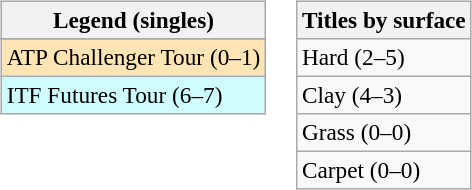<table>
<tr valign=top>
<td><br><table class=wikitable style=font-size:97%>
<tr>
<th>Legend (singles)</th>
</tr>
<tr bgcolor=e5d1cb>
</tr>
<tr bgcolor=moccasin>
<td>ATP Challenger Tour (0–1)</td>
</tr>
<tr bgcolor=cffcff>
<td>ITF Futures Tour (6–7)</td>
</tr>
</table>
</td>
<td><br><table class=wikitable style=font-size:97%>
<tr>
<th>Titles by surface</th>
</tr>
<tr>
<td>Hard (2–5)</td>
</tr>
<tr>
<td>Clay (4–3)</td>
</tr>
<tr>
<td>Grass (0–0)</td>
</tr>
<tr>
<td>Carpet (0–0)</td>
</tr>
</table>
</td>
</tr>
</table>
